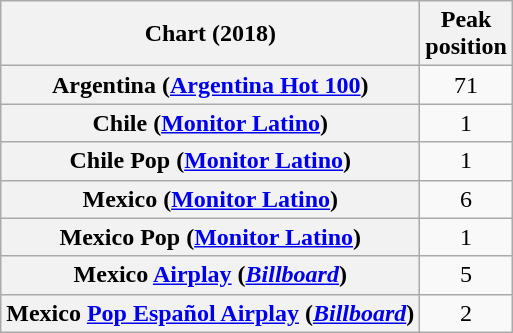<table class="wikitable plainrowheaders" style="text-align:center">
<tr>
<th scope="col">Chart (2018)</th>
<th scope="col">Peak<br>position</th>
</tr>
<tr>
<th scope="row">Argentina (<a href='#'>Argentina Hot 100</a>)</th>
<td>71</td>
</tr>
<tr>
<th scope="row">Chile (<a href='#'>Monitor Latino</a>)</th>
<td>1</td>
</tr>
<tr>
<th scope="row">Chile Pop (<a href='#'>Monitor Latino</a>)</th>
<td>1</td>
</tr>
<tr>
<th scope="row">Mexico (<a href='#'>Monitor Latino</a>)</th>
<td>6</td>
</tr>
<tr>
<th scope="row">Mexico Pop (<a href='#'>Monitor Latino</a>)</th>
<td>1</td>
</tr>
<tr>
<th scope="row">Mexico <a href='#'>Airplay</a> (<em><a href='#'>Billboard</a></em>)</th>
<td>5</td>
</tr>
<tr>
<th scope="row">Mexico <a href='#'>Pop Español Airplay</a> (<em><a href='#'>Billboard</a></em>)</th>
<td>2</td>
</tr>
</table>
